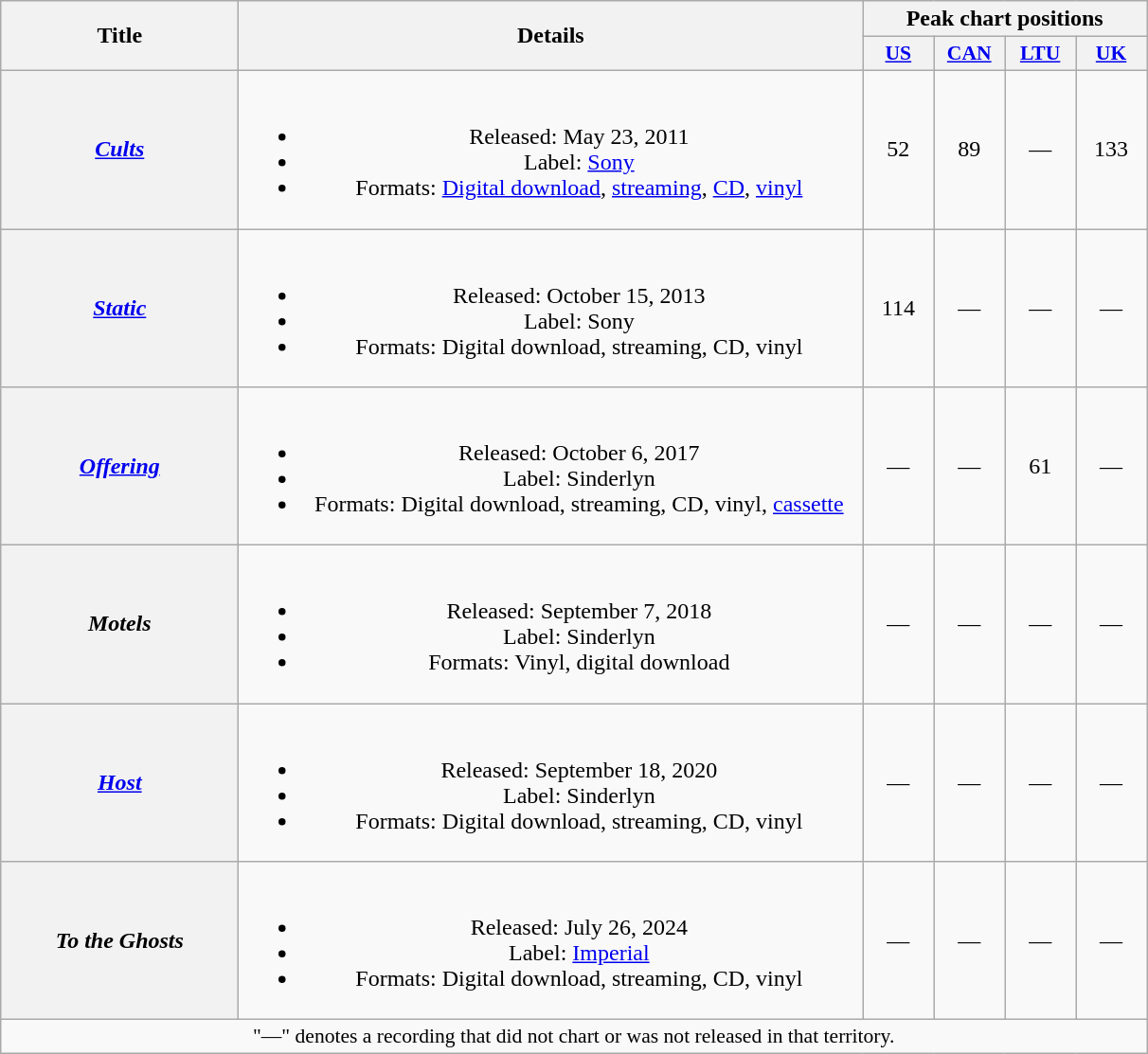<table class="wikitable plainrowheaders" style="text-align:center;">
<tr>
<th scope="col" rowspan="2" style="width:10em;">Title</th>
<th scope="col" rowspan="2" style="width:27em;">Details</th>
<th scope="col" colspan="4">Peak chart positions</th>
</tr>
<tr>
<th scope="col" style="width:3em;font-size:90%;"><a href='#'>US</a><br></th>
<th scope="col" style="width:3em;font-size:90%;"><a href='#'>CAN</a><br></th>
<th scope="col" style="width:3em;font-size:90%;"><a href='#'>LTU</a><br></th>
<th scope="col" style="width:3em;font-size:90%;"><a href='#'>UK</a><br></th>
</tr>
<tr>
<th scope="row"><em><a href='#'>Cults</a></em></th>
<td><br><ul><li>Released: May 23, 2011</li><li>Label: <a href='#'>Sony</a></li><li>Formats: <a href='#'>Digital download</a>, <a href='#'>streaming</a>, <a href='#'>CD</a>, <a href='#'>vinyl</a></li></ul></td>
<td>52</td>
<td>89</td>
<td>—</td>
<td>133</td>
</tr>
<tr>
<th scope="row"><em><a href='#'>Static</a></em></th>
<td><br><ul><li>Released: October 15, 2013</li><li>Label: Sony</li><li>Formats: Digital download, streaming, CD, vinyl</li></ul></td>
<td>114</td>
<td>—</td>
<td>—</td>
<td>—</td>
</tr>
<tr>
<th scope="row"><em><a href='#'>Offering</a></em></th>
<td><br><ul><li>Released: October 6, 2017</li><li>Label: Sinderlyn</li><li>Formats: Digital download, streaming, CD, vinyl, <a href='#'>cassette</a></li></ul></td>
<td>—</td>
<td>—</td>
<td>61</td>
<td>—</td>
</tr>
<tr>
<th scope="row"><em>Motels</em></th>
<td><br><ul><li>Released: September 7, 2018</li><li>Label: Sinderlyn</li><li>Formats: Vinyl, digital download</li></ul></td>
<td>—</td>
<td>—</td>
<td>—</td>
<td>—</td>
</tr>
<tr>
<th scope="row"><em><a href='#'>Host</a></em></th>
<td><br><ul><li>Released: September 18, 2020</li><li>Label: Sinderlyn</li><li>Formats: Digital download, streaming, CD, vinyl</li></ul></td>
<td>—</td>
<td>—</td>
<td>—</td>
<td>—</td>
</tr>
<tr>
<th scope="row"><em>To the Ghosts</em></th>
<td><br><ul><li>Released: July 26, 2024</li><li>Label: <a href='#'>Imperial</a></li><li>Formats: Digital download, streaming, CD, vinyl</li></ul></td>
<td>—</td>
<td>—</td>
<td>—</td>
<td>—</td>
</tr>
<tr>
<td colspan="16" style="font-size:90%">"—" denotes a recording that did not chart or was not released in that territory.</td>
</tr>
</table>
